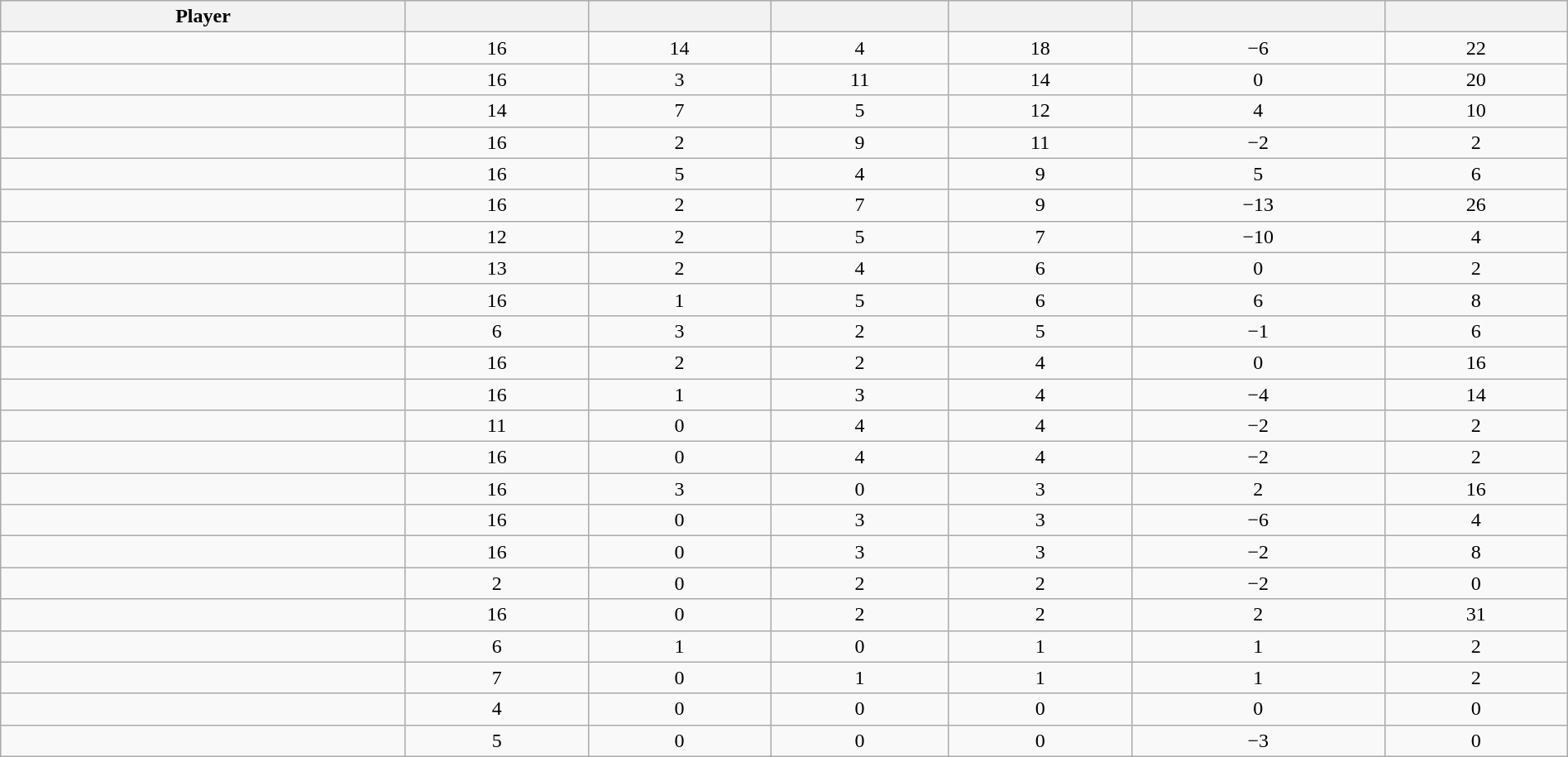<table class="wikitable sortable" style="width:100%;">
<tr align=center>
<th>Player</th>
<th></th>
<th></th>
<th></th>
<th></th>
<th data-sort-type="number"></th>
<th></th>
</tr>
<tr align=center>
<td></td>
<td>16</td>
<td>14</td>
<td>4</td>
<td>18</td>
<td>−6</td>
<td>22</td>
</tr>
<tr align=center>
<td></td>
<td>16</td>
<td>3</td>
<td>11</td>
<td>14</td>
<td>0</td>
<td>20</td>
</tr>
<tr align=center>
<td></td>
<td>14</td>
<td>7</td>
<td>5</td>
<td>12</td>
<td>4</td>
<td>10</td>
</tr>
<tr align=center>
<td></td>
<td>16</td>
<td>2</td>
<td>9</td>
<td>11</td>
<td>−2</td>
<td>2</td>
</tr>
<tr align=center>
<td></td>
<td>16</td>
<td>5</td>
<td>4</td>
<td>9</td>
<td>5</td>
<td>6</td>
</tr>
<tr align=center>
<td></td>
<td>16</td>
<td>2</td>
<td>7</td>
<td>9</td>
<td>−13</td>
<td>26</td>
</tr>
<tr align=center>
<td></td>
<td>12</td>
<td>2</td>
<td>5</td>
<td>7</td>
<td>−10</td>
<td>4</td>
</tr>
<tr align=center>
<td></td>
<td>13</td>
<td>2</td>
<td>4</td>
<td>6</td>
<td>0</td>
<td>2</td>
</tr>
<tr align=center>
<td></td>
<td>16</td>
<td>1</td>
<td>5</td>
<td>6</td>
<td>6</td>
<td>8</td>
</tr>
<tr align=center>
<td></td>
<td>6</td>
<td>3</td>
<td>2</td>
<td>5</td>
<td>−1</td>
<td>6</td>
</tr>
<tr align=center>
<td></td>
<td>16</td>
<td>2</td>
<td>2</td>
<td>4</td>
<td>0</td>
<td>16</td>
</tr>
<tr align=center>
<td></td>
<td>16</td>
<td>1</td>
<td>3</td>
<td>4</td>
<td>−4</td>
<td>14</td>
</tr>
<tr align=center>
<td></td>
<td>11</td>
<td>0</td>
<td>4</td>
<td>4</td>
<td>−2</td>
<td>2</td>
</tr>
<tr align=center>
<td></td>
<td>16</td>
<td>0</td>
<td>4</td>
<td>4</td>
<td>−2</td>
<td>2</td>
</tr>
<tr align=center>
<td></td>
<td>16</td>
<td>3</td>
<td>0</td>
<td>3</td>
<td>2</td>
<td>16</td>
</tr>
<tr align=center>
<td></td>
<td>16</td>
<td>0</td>
<td>3</td>
<td>3</td>
<td>−6</td>
<td>4</td>
</tr>
<tr align=center>
<td></td>
<td>16</td>
<td>0</td>
<td>3</td>
<td>3</td>
<td>−2</td>
<td>8</td>
</tr>
<tr align=center>
<td></td>
<td>2</td>
<td>0</td>
<td>2</td>
<td>2</td>
<td>−2</td>
<td>0</td>
</tr>
<tr align=center>
<td></td>
<td>16</td>
<td>0</td>
<td>2</td>
<td>2</td>
<td>2</td>
<td>31</td>
</tr>
<tr align=center>
<td></td>
<td>6</td>
<td>1</td>
<td>0</td>
<td>1</td>
<td>1</td>
<td>2</td>
</tr>
<tr align=center>
<td></td>
<td>7</td>
<td>0</td>
<td>1</td>
<td>1</td>
<td>1</td>
<td>2</td>
</tr>
<tr align=center>
<td></td>
<td>4</td>
<td>0</td>
<td>0</td>
<td>0</td>
<td>0</td>
<td>0</td>
</tr>
<tr align=center>
<td></td>
<td>5</td>
<td>0</td>
<td>0</td>
<td>0</td>
<td>−3</td>
<td>0</td>
</tr>
</table>
